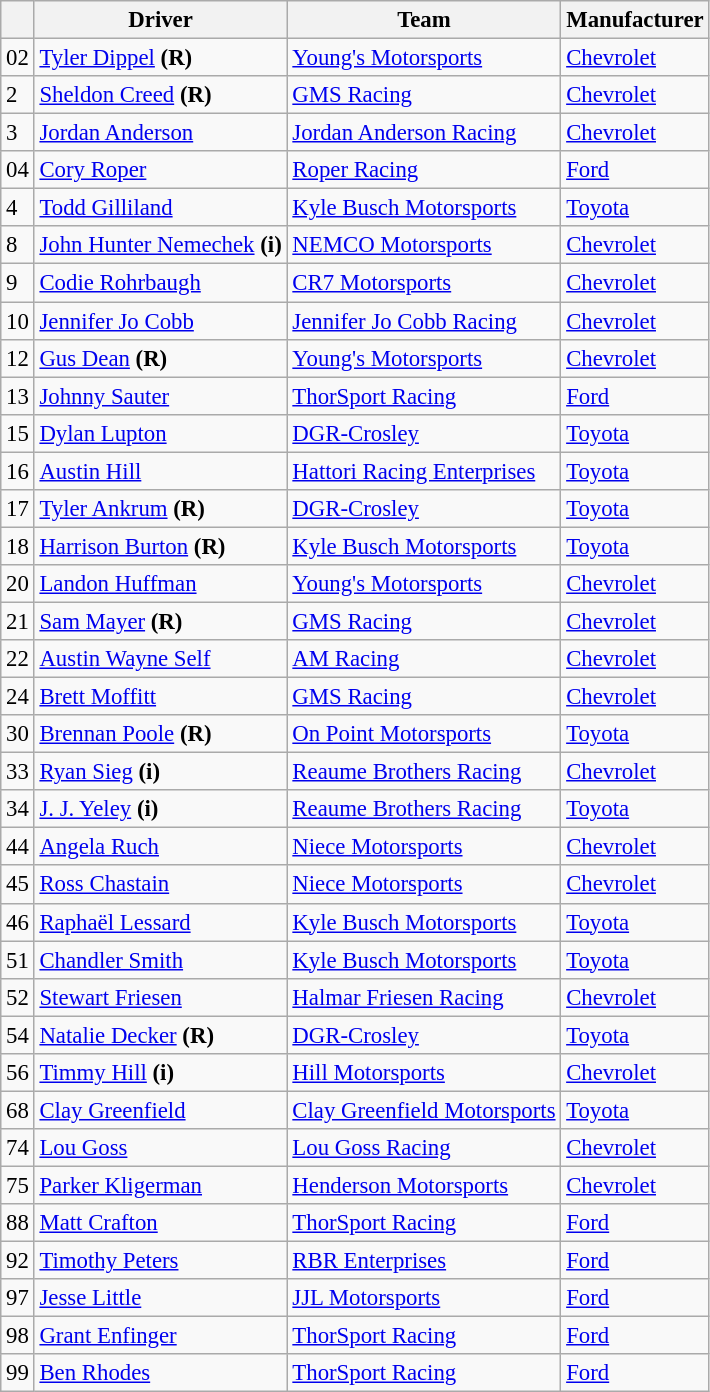<table class="wikitable" style="font-size:95%">
<tr>
<th></th>
<th>Driver</th>
<th>Team</th>
<th>Manufacturer</th>
</tr>
<tr>
<td>02</td>
<td><a href='#'>Tyler Dippel</a> <strong>(R)</strong></td>
<td><a href='#'>Young's Motorsports</a></td>
<td><a href='#'>Chevrolet</a></td>
</tr>
<tr>
<td>2</td>
<td><a href='#'>Sheldon Creed</a> <strong>(R)</strong></td>
<td><a href='#'>GMS Racing</a></td>
<td><a href='#'>Chevrolet</a></td>
</tr>
<tr>
<td>3</td>
<td><a href='#'>Jordan Anderson</a></td>
<td><a href='#'>Jordan Anderson Racing</a></td>
<td><a href='#'>Chevrolet</a></td>
</tr>
<tr>
<td>04</td>
<td><a href='#'>Cory Roper</a></td>
<td><a href='#'>Roper Racing</a></td>
<td><a href='#'>Ford</a></td>
</tr>
<tr>
<td>4</td>
<td><a href='#'>Todd Gilliland</a></td>
<td><a href='#'>Kyle Busch Motorsports</a></td>
<td><a href='#'>Toyota</a></td>
</tr>
<tr>
<td>8</td>
<td><a href='#'>John Hunter Nemechek</a> <strong>(i)</strong></td>
<td><a href='#'>NEMCO Motorsports</a></td>
<td><a href='#'>Chevrolet</a></td>
</tr>
<tr>
<td>9</td>
<td><a href='#'>Codie Rohrbaugh</a></td>
<td><a href='#'>CR7 Motorsports</a></td>
<td><a href='#'>Chevrolet</a></td>
</tr>
<tr>
<td>10</td>
<td><a href='#'>Jennifer Jo Cobb</a></td>
<td><a href='#'>Jennifer Jo Cobb Racing</a></td>
<td><a href='#'>Chevrolet</a></td>
</tr>
<tr>
<td>12</td>
<td><a href='#'>Gus Dean</a> <strong>(R)</strong></td>
<td><a href='#'>Young's Motorsports</a></td>
<td><a href='#'>Chevrolet</a></td>
</tr>
<tr>
<td>13</td>
<td><a href='#'>Johnny Sauter</a></td>
<td><a href='#'>ThorSport Racing</a></td>
<td><a href='#'>Ford</a></td>
</tr>
<tr>
<td>15</td>
<td><a href='#'>Dylan Lupton</a></td>
<td><a href='#'>DGR-Crosley</a></td>
<td><a href='#'>Toyota</a></td>
</tr>
<tr>
<td>16</td>
<td><a href='#'>Austin Hill</a></td>
<td><a href='#'>Hattori Racing Enterprises</a></td>
<td><a href='#'>Toyota</a></td>
</tr>
<tr>
<td>17</td>
<td><a href='#'>Tyler Ankrum</a> <strong>(R)</strong></td>
<td><a href='#'>DGR-Crosley</a></td>
<td><a href='#'>Toyota</a></td>
</tr>
<tr>
<td>18</td>
<td><a href='#'>Harrison Burton</a> <strong>(R)</strong></td>
<td><a href='#'>Kyle Busch Motorsports</a></td>
<td><a href='#'>Toyota</a></td>
</tr>
<tr>
<td>20</td>
<td><a href='#'>Landon Huffman</a></td>
<td><a href='#'>Young's Motorsports</a></td>
<td><a href='#'>Chevrolet</a></td>
</tr>
<tr>
<td>21</td>
<td><a href='#'>Sam Mayer</a> <strong>(R)</strong></td>
<td><a href='#'>GMS Racing</a></td>
<td><a href='#'>Chevrolet</a></td>
</tr>
<tr>
<td>22</td>
<td><a href='#'>Austin Wayne Self</a></td>
<td><a href='#'>AM Racing</a></td>
<td><a href='#'>Chevrolet</a></td>
</tr>
<tr>
<td>24</td>
<td><a href='#'>Brett Moffitt</a></td>
<td><a href='#'>GMS Racing</a></td>
<td><a href='#'>Chevrolet</a></td>
</tr>
<tr>
<td>30</td>
<td><a href='#'>Brennan Poole</a> <strong>(R)</strong></td>
<td><a href='#'>On Point Motorsports</a></td>
<td><a href='#'>Toyota</a></td>
</tr>
<tr>
<td>33</td>
<td><a href='#'>Ryan Sieg</a> <strong>(i)</strong></td>
<td><a href='#'>Reaume Brothers Racing</a></td>
<td><a href='#'>Chevrolet</a></td>
</tr>
<tr>
<td>34</td>
<td><a href='#'>J. J. Yeley</a> <strong>(i)</strong></td>
<td><a href='#'>Reaume Brothers Racing</a></td>
<td><a href='#'>Toyota</a></td>
</tr>
<tr>
<td>44</td>
<td><a href='#'>Angela Ruch</a></td>
<td><a href='#'>Niece Motorsports</a></td>
<td><a href='#'>Chevrolet</a></td>
</tr>
<tr>
<td>45</td>
<td><a href='#'>Ross Chastain</a></td>
<td><a href='#'>Niece Motorsports</a></td>
<td><a href='#'>Chevrolet</a></td>
</tr>
<tr>
<td>46</td>
<td><a href='#'>Raphaël Lessard</a></td>
<td><a href='#'>Kyle Busch Motorsports</a></td>
<td><a href='#'>Toyota</a></td>
</tr>
<tr>
<td>51</td>
<td><a href='#'>Chandler Smith</a></td>
<td><a href='#'>Kyle Busch Motorsports</a></td>
<td><a href='#'>Toyota</a></td>
</tr>
<tr>
<td>52</td>
<td><a href='#'>Stewart Friesen</a></td>
<td><a href='#'>Halmar Friesen Racing</a></td>
<td><a href='#'>Chevrolet</a></td>
</tr>
<tr>
<td>54</td>
<td><a href='#'>Natalie Decker</a> <strong>(R)</strong></td>
<td><a href='#'>DGR-Crosley</a></td>
<td><a href='#'>Toyota</a></td>
</tr>
<tr>
<td>56</td>
<td><a href='#'>Timmy Hill</a> <strong>(i)</strong></td>
<td><a href='#'>Hill Motorsports</a></td>
<td><a href='#'>Chevrolet</a></td>
</tr>
<tr>
<td>68</td>
<td><a href='#'>Clay Greenfield</a></td>
<td><a href='#'>Clay Greenfield Motorsports</a></td>
<td><a href='#'>Toyota</a></td>
</tr>
<tr>
<td>74</td>
<td><a href='#'>Lou Goss</a></td>
<td><a href='#'>Lou Goss Racing</a></td>
<td><a href='#'>Chevrolet</a></td>
</tr>
<tr>
<td>75</td>
<td><a href='#'>Parker Kligerman</a></td>
<td><a href='#'>Henderson Motorsports</a></td>
<td><a href='#'>Chevrolet</a></td>
</tr>
<tr>
<td>88</td>
<td><a href='#'>Matt Crafton</a></td>
<td><a href='#'>ThorSport Racing</a></td>
<td><a href='#'>Ford</a></td>
</tr>
<tr>
<td>92</td>
<td><a href='#'>Timothy Peters</a></td>
<td><a href='#'>RBR Enterprises</a></td>
<td><a href='#'>Ford</a></td>
</tr>
<tr>
<td>97</td>
<td><a href='#'>Jesse Little</a></td>
<td><a href='#'>JJL Motorsports</a></td>
<td><a href='#'>Ford</a></td>
</tr>
<tr>
<td>98</td>
<td><a href='#'>Grant Enfinger</a></td>
<td><a href='#'>ThorSport Racing</a></td>
<td><a href='#'>Ford</a></td>
</tr>
<tr>
<td>99</td>
<td><a href='#'>Ben Rhodes</a></td>
<td><a href='#'>ThorSport Racing</a></td>
<td><a href='#'>Ford</a></td>
</tr>
</table>
